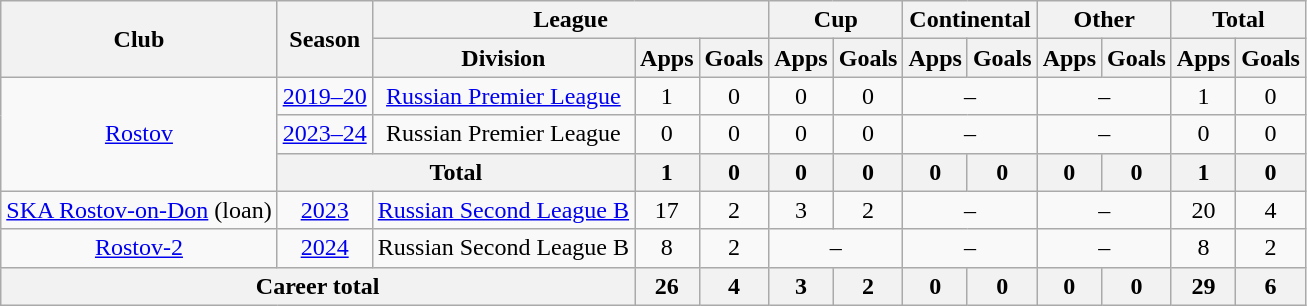<table class="wikitable" style="text-align: center;">
<tr>
<th rowspan=2>Club</th>
<th rowspan=2>Season</th>
<th colspan=3>League</th>
<th colspan=2>Cup</th>
<th colspan=2>Continental</th>
<th colspan=2>Other</th>
<th colspan=2>Total</th>
</tr>
<tr>
<th>Division</th>
<th>Apps</th>
<th>Goals</th>
<th>Apps</th>
<th>Goals</th>
<th>Apps</th>
<th>Goals</th>
<th>Apps</th>
<th>Goals</th>
<th>Apps</th>
<th>Goals</th>
</tr>
<tr>
<td rowspan="3"><a href='#'>Rostov</a></td>
<td><a href='#'>2019–20</a></td>
<td><a href='#'>Russian Premier League</a></td>
<td>1</td>
<td>0</td>
<td>0</td>
<td>0</td>
<td colspan=2>–</td>
<td colspan=2>–</td>
<td>1</td>
<td>0</td>
</tr>
<tr>
<td><a href='#'>2023–24</a></td>
<td>Russian Premier League</td>
<td>0</td>
<td>0</td>
<td>0</td>
<td>0</td>
<td colspan=2>–</td>
<td colspan=2>–</td>
<td>0</td>
<td>0</td>
</tr>
<tr>
<th colspan=2>Total</th>
<th>1</th>
<th>0</th>
<th>0</th>
<th>0</th>
<th>0</th>
<th>0</th>
<th>0</th>
<th>0</th>
<th>1</th>
<th>0</th>
</tr>
<tr>
<td><a href='#'>SKA Rostov-on-Don</a> (loan)</td>
<td><a href='#'>2023</a></td>
<td><a href='#'>Russian Second League B</a></td>
<td>17</td>
<td>2</td>
<td>3</td>
<td>2</td>
<td colspan=2>–</td>
<td colspan=2>–</td>
<td>20</td>
<td>4</td>
</tr>
<tr>
<td><a href='#'>Rostov-2</a></td>
<td><a href='#'>2024</a></td>
<td>Russian Second League B</td>
<td>8</td>
<td>2</td>
<td colspan=2>–</td>
<td colspan=2>–</td>
<td colspan=2>–</td>
<td>8</td>
<td>2</td>
</tr>
<tr>
<th colspan=3>Career total</th>
<th>26</th>
<th>4</th>
<th>3</th>
<th>2</th>
<th>0</th>
<th>0</th>
<th>0</th>
<th>0</th>
<th>29</th>
<th>6</th>
</tr>
</table>
